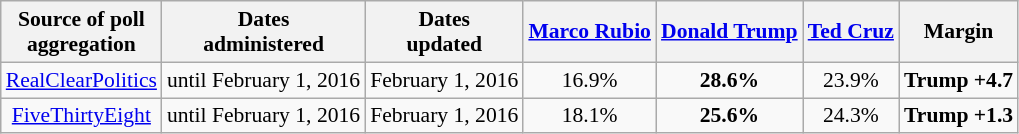<table class="wikitable sortable" style="text-align:center;font-size:90%;line-height:17px">
<tr>
<th>Source of poll<br>aggregation</th>
<th>Dates<br>administered</th>
<th>Dates<br>updated</th>
<th class="unsortable"><a href='#'>Marco Rubio</a><br><small></small></th>
<th class="unsortable"><a href='#'>Donald Trump</a><br><small></small></th>
<th class="unsortable"><a href='#'>Ted Cruz</a><br><small></small></th>
<th>Margin</th>
</tr>
<tr>
<td><a href='#'>RealClearPolitics</a></td>
<td>until February 1, 2016</td>
<td>February 1, 2016</td>
<td>16.9%</td>
<td><strong>28.6%</strong></td>
<td>23.9%</td>
<td><strong>Trump +4.7</strong></td>
</tr>
<tr>
<td><a href='#'>FiveThirtyEight</a></td>
<td>until February 1, 2016</td>
<td>February 1, 2016</td>
<td>18.1%</td>
<td><strong>25.6%</strong></td>
<td>24.3%</td>
<td><strong>Trump +1.3</strong></td>
</tr>
</table>
